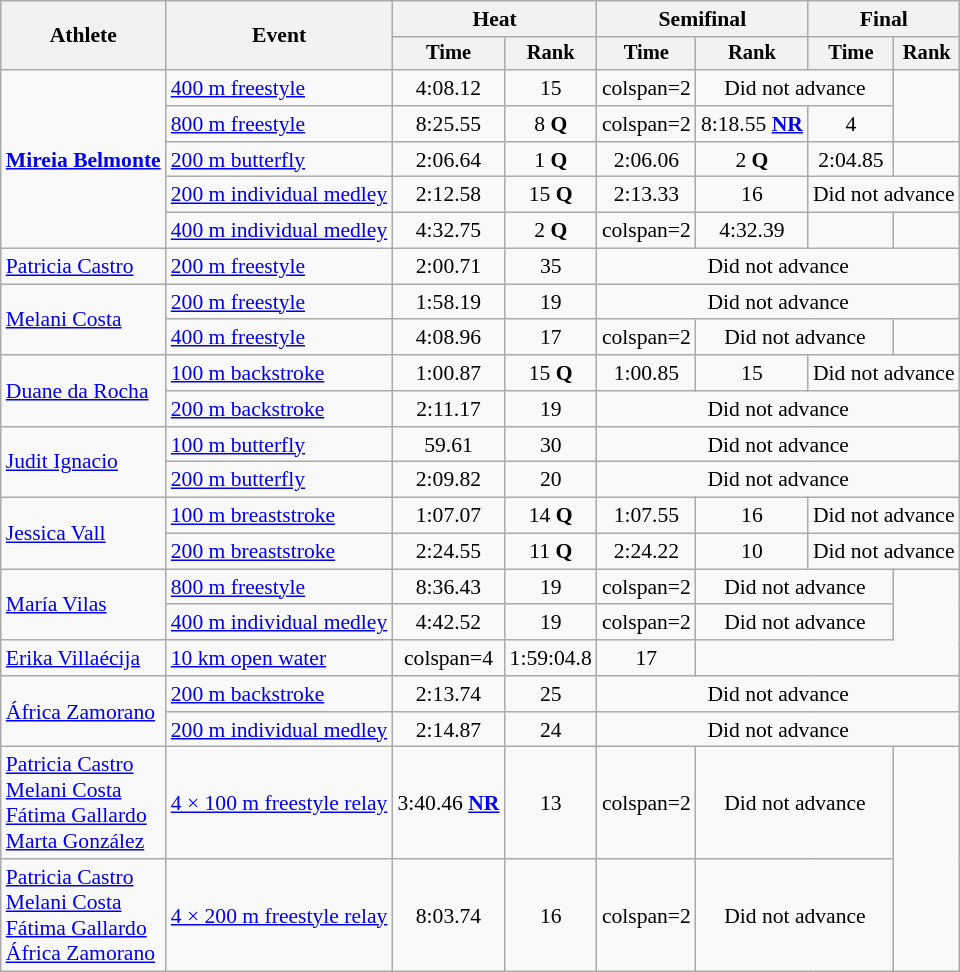<table class=wikitable style="font-size:90%">
<tr>
<th rowspan="2">Athlete</th>
<th rowspan="2">Event</th>
<th colspan="2">Heat</th>
<th colspan="2">Semifinal</th>
<th colspan="2">Final</th>
</tr>
<tr style="font-size:95%">
<th>Time</th>
<th>Rank</th>
<th>Time</th>
<th>Rank</th>
<th>Time</th>
<th>Rank</th>
</tr>
<tr align=center>
<td style="text-align:left;" rowspan="5"><strong><a href='#'>Mireia Belmonte</a></strong></td>
<td align=left><a href='#'>400 m freestyle</a></td>
<td>4:08.12</td>
<td>15</td>
<td>colspan=2 </td>
<td colspan=2>Did not advance</td>
</tr>
<tr align=center>
<td align=left><a href='#'>800 m freestyle</a></td>
<td>8:25.55</td>
<td>8 <strong>Q</strong></td>
<td>colspan=2 </td>
<td>8:18.55 <strong><a href='#'>NR</a></strong></td>
<td>4</td>
</tr>
<tr align=center>
<td align=left><a href='#'>200 m butterfly</a></td>
<td>2:06.64</td>
<td>1 <strong>Q</strong></td>
<td>2:06.06</td>
<td>2 <strong>Q</strong></td>
<td>2:04.85</td>
<td></td>
</tr>
<tr align=center>
<td align=left><a href='#'>200 m individual medley</a></td>
<td>2:12.58</td>
<td>15 <strong>Q</strong></td>
<td>2:13.33</td>
<td>16</td>
<td colspan=2>Did not advance</td>
</tr>
<tr align=center>
<td align=left><a href='#'>400 m individual medley</a></td>
<td>4:32.75</td>
<td>2 <strong>Q</strong></td>
<td>colspan=2 </td>
<td>4:32.39</td>
<td></td>
</tr>
<tr align=center>
<td align=left><a href='#'>Patricia Castro</a></td>
<td align=left><a href='#'>200 m freestyle</a></td>
<td>2:00.71</td>
<td>35</td>
<td colspan=4>Did not advance</td>
</tr>
<tr align=center>
<td style="text-align:left;" rowspan="2"><a href='#'>Melani Costa</a></td>
<td align=left><a href='#'>200 m freestyle</a></td>
<td>1:58.19</td>
<td>19</td>
<td colspan=4>Did not advance</td>
</tr>
<tr align=center>
<td align=left><a href='#'>400 m freestyle</a></td>
<td>4:08.96</td>
<td>17</td>
<td>colspan=2 </td>
<td colspan=2>Did not advance</td>
</tr>
<tr align=center>
<td style="text-align:left;" rowspan="2"><a href='#'>Duane da Rocha</a></td>
<td align=left><a href='#'>100 m backstroke</a></td>
<td>1:00.87</td>
<td>15 <strong>Q</strong></td>
<td>1:00.85</td>
<td>15</td>
<td colspan=2>Did not advance</td>
</tr>
<tr align=center>
<td align=left><a href='#'>200 m backstroke</a></td>
<td>2:11.17</td>
<td>19</td>
<td colspan=4>Did not advance</td>
</tr>
<tr align=center>
<td style="text-align:left;" rowspan="2"><a href='#'>Judit Ignacio</a></td>
<td align=left><a href='#'>100 m butterfly</a></td>
<td>59.61</td>
<td>30</td>
<td colspan=4>Did not advance</td>
</tr>
<tr align=center>
<td align=left><a href='#'>200 m butterfly</a></td>
<td>2:09.82</td>
<td>20</td>
<td colspan=4>Did not advance</td>
</tr>
<tr align=center>
<td style="text-align:left;" rowspan="2"><a href='#'>Jessica Vall</a></td>
<td align=left><a href='#'>100 m breaststroke</a></td>
<td>1:07.07</td>
<td>14 <strong>Q</strong></td>
<td>1:07.55</td>
<td>16</td>
<td colspan=2>Did not advance</td>
</tr>
<tr align=center>
<td align=left><a href='#'>200 m breaststroke</a></td>
<td>2:24.55</td>
<td>11 <strong>Q</strong></td>
<td>2:24.22</td>
<td>10</td>
<td colspan=2>Did not advance</td>
</tr>
<tr align=center>
<td style="text-align:left;" rowspan="2"><a href='#'>María Vilas</a></td>
<td align=left><a href='#'>800 m freestyle</a></td>
<td>8:36.43</td>
<td>19</td>
<td>colspan=2 </td>
<td colspan=2>Did not advance</td>
</tr>
<tr align=center>
<td align=left><a href='#'>400 m individual medley</a></td>
<td>4:42.52</td>
<td>19</td>
<td>colspan=2 </td>
<td colspan=2>Did not advance</td>
</tr>
<tr align=center>
<td align=left><a href='#'>Erika Villaécija</a></td>
<td align=left><a href='#'>10 km open water</a></td>
<td>colspan=4 </td>
<td>1:59:04.8</td>
<td>17</td>
</tr>
<tr align=center>
<td style="text-align:left;" rowspan="2"><a href='#'>África Zamorano</a></td>
<td align=left><a href='#'>200 m backstroke</a></td>
<td>2:13.74</td>
<td>25</td>
<td colspan=4>Did not advance</td>
</tr>
<tr align=center>
<td align=left><a href='#'>200 m individual medley</a></td>
<td>2:14.87</td>
<td>24</td>
<td colspan=4>Did not advance</td>
</tr>
<tr align=center>
<td align=left><a href='#'>Patricia Castro</a><br><a href='#'>Melani Costa</a><br><a href='#'>Fátima Gallardo</a><br><a href='#'>Marta González</a></td>
<td align=left><a href='#'>4 × 100 m freestyle relay</a></td>
<td>3:40.46 <strong><a href='#'>NR</a></strong></td>
<td>13</td>
<td>colspan=2 </td>
<td colspan=2>Did not advance</td>
</tr>
<tr align=center>
<td align=left><a href='#'>Patricia Castro</a><br><a href='#'>Melani Costa</a><br><a href='#'>Fátima Gallardo</a><br><a href='#'>África Zamorano</a></td>
<td align=left><a href='#'>4 × 200 m freestyle relay</a></td>
<td>8:03.74</td>
<td>16</td>
<td>colspan=2 </td>
<td colspan=2>Did not advance</td>
</tr>
</table>
